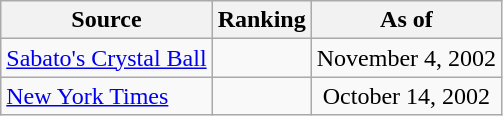<table class="wikitable" style="text-align:center">
<tr>
<th>Source</th>
<th>Ranking</th>
<th>As of</th>
</tr>
<tr>
<td align=left><a href='#'>Sabato's Crystal Ball</a></td>
<td></td>
<td>November 4, 2002</td>
</tr>
<tr>
<td align=left><a href='#'>New York Times</a></td>
<td></td>
<td>October 14, 2002</td>
</tr>
</table>
